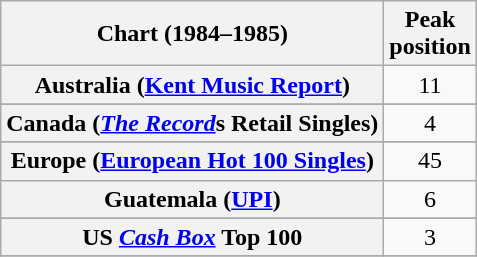<table class="wikitable sortable plainrowheaders" style="text-align:center">
<tr>
<th scope="col">Chart (1984–1985)</th>
<th scope="col">Peak<br>position</th>
</tr>
<tr>
<th scope="row">Australia (<a href='#'>Kent Music Report</a>)</th>
<td>11</td>
</tr>
<tr>
</tr>
<tr>
<th scope="row">Canada (<em><a href='#'>The Record</a></em>s Retail Singles)</th>
<td>4</td>
</tr>
<tr>
</tr>
<tr>
<th scope="row">Europe (<a href='#'>European Hot 100 Singles</a>)</th>
<td>45</td>
</tr>
<tr>
<th scope="row">Guatemala (<a href='#'>UPI</a>)</th>
<td>6</td>
</tr>
<tr>
</tr>
<tr>
</tr>
<tr>
</tr>
<tr>
</tr>
<tr>
</tr>
<tr>
</tr>
<tr>
</tr>
<tr>
</tr>
<tr>
</tr>
<tr>
</tr>
<tr>
<th scope="row">US <em><a href='#'>Cash Box</a></em> Top 100</th>
<td>3</td>
</tr>
<tr>
</tr>
</table>
